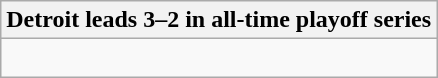<table class="wikitable collapsible collapsed">
<tr>
<th>Detroit leads 3–2 in all-time playoff series</th>
</tr>
<tr>
<td><br>



</td>
</tr>
</table>
